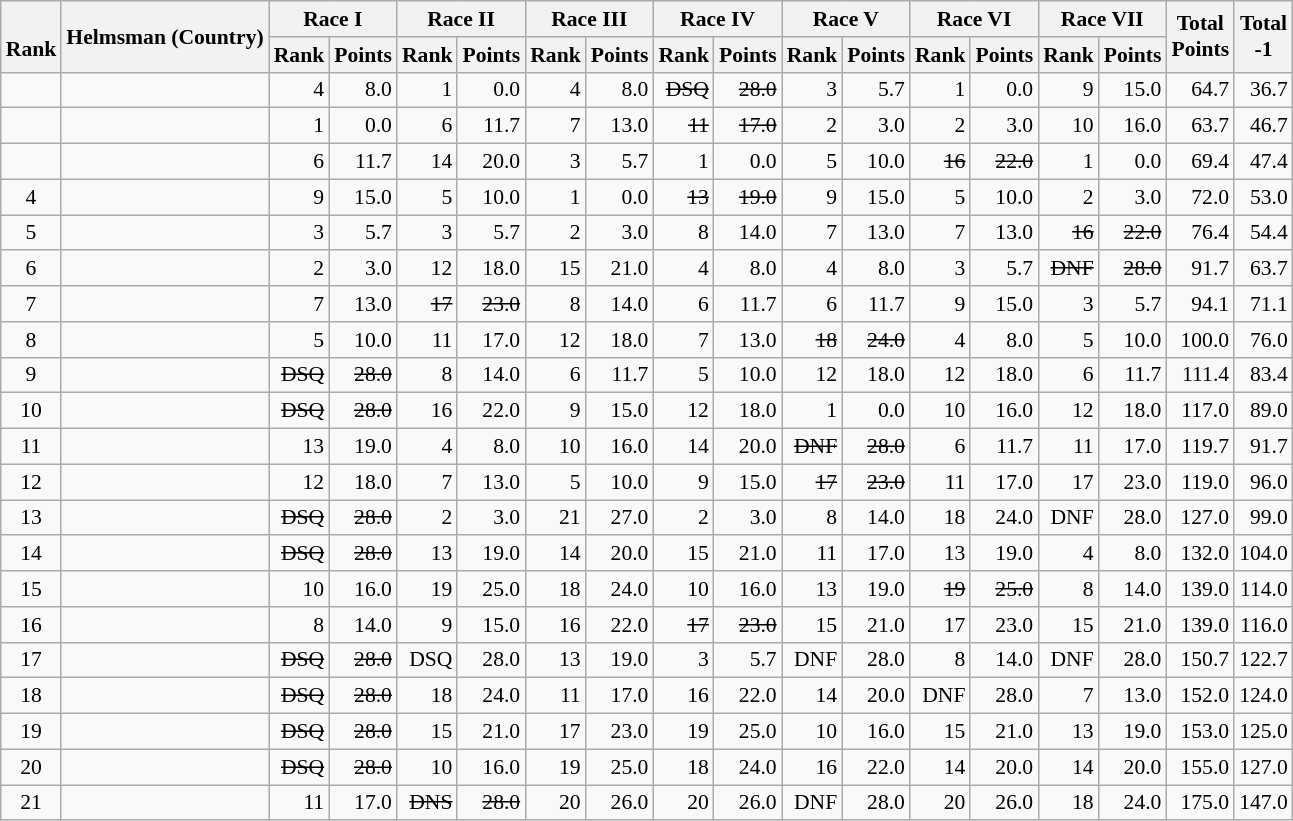<table class="wikitable" style="text-align:right; font-size:90%">
<tr>
<th rowspan="2"><br>Rank</th>
<th rowspan="2">Helmsman (Country)</th>
<th colspan="2">Race I</th>
<th colspan="2">Race II</th>
<th colspan="2">Race III</th>
<th colspan="2">Race IV</th>
<th colspan="2">Race V</th>
<th colspan="2">Race VI</th>
<th colspan="2">Race VII</th>
<th rowspan="2">Total <br>Points <br> </th>
<th rowspan="2">Total<br>-1<br> </th>
</tr>
<tr>
<th>Rank</th>
<th>Points</th>
<th>Rank</th>
<th>Points</th>
<th>Rank</th>
<th>Points</th>
<th>Rank</th>
<th>Points</th>
<th>Rank</th>
<th>Points</th>
<th>Rank</th>
<th>Points</th>
<th>Rank</th>
<th>Points</th>
</tr>
<tr>
<td align=center></td>
<td align=left></td>
<td>4</td>
<td>8.0</td>
<td>1</td>
<td>0.0</td>
<td>4</td>
<td>8.0</td>
<td><s>DSQ</s></td>
<td><s>28.0</s></td>
<td>3</td>
<td>5.7</td>
<td>1</td>
<td>0.0</td>
<td>9</td>
<td>15.0</td>
<td>64.7</td>
<td>36.7</td>
</tr>
<tr>
<td align=center></td>
<td align=left></td>
<td>1</td>
<td>0.0</td>
<td>6</td>
<td>11.7</td>
<td>7</td>
<td>13.0</td>
<td><s>11</s></td>
<td><s>17.0</s></td>
<td>2</td>
<td>3.0</td>
<td>2</td>
<td>3.0</td>
<td>10</td>
<td>16.0</td>
<td>63.7</td>
<td>46.7</td>
</tr>
<tr>
<td align=center></td>
<td align=left></td>
<td>6</td>
<td>11.7</td>
<td>14</td>
<td>20.0</td>
<td>3</td>
<td>5.7</td>
<td>1</td>
<td>0.0</td>
<td>5</td>
<td>10.0</td>
<td><s>16</s></td>
<td><s>22.0</s></td>
<td>1</td>
<td>0.0</td>
<td>69.4</td>
<td>47.4</td>
</tr>
<tr>
<td align=center>4</td>
<td align=left></td>
<td>9</td>
<td>15.0</td>
<td>5</td>
<td>10.0</td>
<td>1</td>
<td>0.0</td>
<td><s>13</s></td>
<td><s>19.0</s></td>
<td>9</td>
<td>15.0</td>
<td>5</td>
<td>10.0</td>
<td>2</td>
<td>3.0</td>
<td>72.0</td>
<td>53.0</td>
</tr>
<tr>
<td align=center>5</td>
<td align=left></td>
<td>3</td>
<td>5.7</td>
<td>3</td>
<td>5.7</td>
<td>2</td>
<td>3.0</td>
<td>8</td>
<td>14.0</td>
<td>7</td>
<td>13.0</td>
<td>7</td>
<td>13.0</td>
<td><s>16</s></td>
<td><s>22.0</s></td>
<td>76.4</td>
<td>54.4</td>
</tr>
<tr>
<td align=center>6</td>
<td align=left></td>
<td>2</td>
<td>3.0</td>
<td>12</td>
<td>18.0</td>
<td>15</td>
<td>21.0</td>
<td>4</td>
<td>8.0</td>
<td>4</td>
<td>8.0</td>
<td>3</td>
<td>5.7</td>
<td><s>DNF</s></td>
<td><s>28.0</s></td>
<td>91.7</td>
<td>63.7</td>
</tr>
<tr>
<td align=center>7</td>
<td align=left></td>
<td>7</td>
<td>13.0</td>
<td><s>17</s></td>
<td><s>23.0</s></td>
<td>8</td>
<td>14.0</td>
<td>6</td>
<td>11.7</td>
<td>6</td>
<td>11.7</td>
<td>9</td>
<td>15.0</td>
<td>3</td>
<td>5.7</td>
<td>94.1</td>
<td>71.1</td>
</tr>
<tr>
<td align=center>8</td>
<td align=left></td>
<td>5</td>
<td>10.0</td>
<td>11</td>
<td>17.0</td>
<td>12</td>
<td>18.0</td>
<td>7</td>
<td>13.0</td>
<td><s>18</s></td>
<td><s>24.0</s></td>
<td>4</td>
<td>8.0</td>
<td>5</td>
<td>10.0</td>
<td>100.0</td>
<td>76.0</td>
</tr>
<tr>
<td align=center>9</td>
<td align=left></td>
<td><s>DSQ</s></td>
<td><s>28.0</s></td>
<td>8</td>
<td>14.0</td>
<td>6</td>
<td>11.7</td>
<td>5</td>
<td>10.0</td>
<td>12</td>
<td>18.0</td>
<td>12</td>
<td>18.0</td>
<td>6</td>
<td>11.7</td>
<td>111.4</td>
<td>83.4</td>
</tr>
<tr>
<td align=center>10</td>
<td align=left></td>
<td><s>DSQ</s></td>
<td><s>28.0</s></td>
<td>16</td>
<td>22.0</td>
<td>9</td>
<td>15.0</td>
<td>12</td>
<td>18.0</td>
<td>1</td>
<td>0.0</td>
<td>10</td>
<td>16.0</td>
<td>12</td>
<td>18.0</td>
<td>117.0</td>
<td>89.0</td>
</tr>
<tr>
<td align=center>11</td>
<td align=left></td>
<td>13</td>
<td>19.0</td>
<td>4</td>
<td>8.0</td>
<td>10</td>
<td>16.0</td>
<td>14</td>
<td>20.0</td>
<td><s>DNF</s></td>
<td><s>28.0</s></td>
<td>6</td>
<td>11.7</td>
<td>11</td>
<td>17.0</td>
<td>119.7</td>
<td>91.7</td>
</tr>
<tr>
<td align=center>12</td>
<td align=left></td>
<td>12</td>
<td>18.0</td>
<td>7</td>
<td>13.0</td>
<td>5</td>
<td>10.0</td>
<td>9</td>
<td>15.0</td>
<td><s>17</s></td>
<td><s>23.0</s></td>
<td>11</td>
<td>17.0</td>
<td>17</td>
<td>23.0</td>
<td>119.0</td>
<td>96.0</td>
</tr>
<tr>
<td align=center>13</td>
<td align=left></td>
<td><s>DSQ</s></td>
<td><s>28.0</s></td>
<td>2</td>
<td>3.0</td>
<td>21</td>
<td>27.0</td>
<td>2</td>
<td>3.0</td>
<td>8</td>
<td>14.0</td>
<td>18</td>
<td>24.0</td>
<td>DNF</td>
<td>28.0</td>
<td>127.0</td>
<td>99.0</td>
</tr>
<tr>
<td align=center>14</td>
<td align=left></td>
<td><s>DSQ</s></td>
<td><s>28.0</s></td>
<td>13</td>
<td>19.0</td>
<td>14</td>
<td>20.0</td>
<td>15</td>
<td>21.0</td>
<td>11</td>
<td>17.0</td>
<td>13</td>
<td>19.0</td>
<td>4</td>
<td>8.0</td>
<td>132.0</td>
<td>104.0</td>
</tr>
<tr>
<td align=center>15</td>
<td align=left></td>
<td>10</td>
<td>16.0</td>
<td>19</td>
<td>25.0</td>
<td>18</td>
<td>24.0</td>
<td>10</td>
<td>16.0</td>
<td>13</td>
<td>19.0</td>
<td><s>19</s></td>
<td><s>25.0</s></td>
<td>8</td>
<td>14.0</td>
<td>139.0</td>
<td>114.0</td>
</tr>
<tr>
<td align=center>16</td>
<td align=left></td>
<td>8</td>
<td>14.0</td>
<td>9</td>
<td>15.0</td>
<td>16</td>
<td>22.0</td>
<td><s>17</s></td>
<td><s>23.0</s></td>
<td>15</td>
<td>21.0</td>
<td>17</td>
<td>23.0</td>
<td>15</td>
<td>21.0</td>
<td>139.0</td>
<td>116.0</td>
</tr>
<tr>
<td align=center>17</td>
<td align=left></td>
<td><s>DSQ</s></td>
<td><s>28.0</s></td>
<td>DSQ</td>
<td>28.0</td>
<td>13</td>
<td>19.0</td>
<td>3</td>
<td>5.7</td>
<td>DNF</td>
<td>28.0</td>
<td>8</td>
<td>14.0</td>
<td>DNF</td>
<td>28.0</td>
<td>150.7</td>
<td>122.7</td>
</tr>
<tr>
<td align=center>18</td>
<td align=left></td>
<td><s>DSQ</s></td>
<td><s>28.0</s></td>
<td>18</td>
<td>24.0</td>
<td>11</td>
<td>17.0</td>
<td>16</td>
<td>22.0</td>
<td>14</td>
<td>20.0</td>
<td>DNF</td>
<td>28.0</td>
<td>7</td>
<td>13.0</td>
<td>152.0</td>
<td>124.0</td>
</tr>
<tr>
<td align=center>19</td>
<td align=left></td>
<td><s>DSQ</s></td>
<td><s>28.0</s></td>
<td>15</td>
<td>21.0</td>
<td>17</td>
<td>23.0</td>
<td>19</td>
<td>25.0</td>
<td>10</td>
<td>16.0</td>
<td>15</td>
<td>21.0</td>
<td>13</td>
<td>19.0</td>
<td>153.0</td>
<td>125.0</td>
</tr>
<tr>
<td align=center>20</td>
<td align=left></td>
<td><s>DSQ</s></td>
<td><s>28.0</s></td>
<td>10</td>
<td>16.0</td>
<td>19</td>
<td>25.0</td>
<td>18</td>
<td>24.0</td>
<td>16</td>
<td>22.0</td>
<td>14</td>
<td>20.0</td>
<td>14</td>
<td>20.0</td>
<td>155.0</td>
<td>127.0</td>
</tr>
<tr>
<td align=center>21</td>
<td align=left></td>
<td>11</td>
<td>17.0</td>
<td><s>DNS</s></td>
<td><s>28.0</s></td>
<td>20</td>
<td>26.0</td>
<td>20</td>
<td>26.0</td>
<td>DNF</td>
<td>28.0</td>
<td>20</td>
<td>26.0</td>
<td>18</td>
<td>24.0</td>
<td>175.0</td>
<td>147.0</td>
</tr>
</table>
